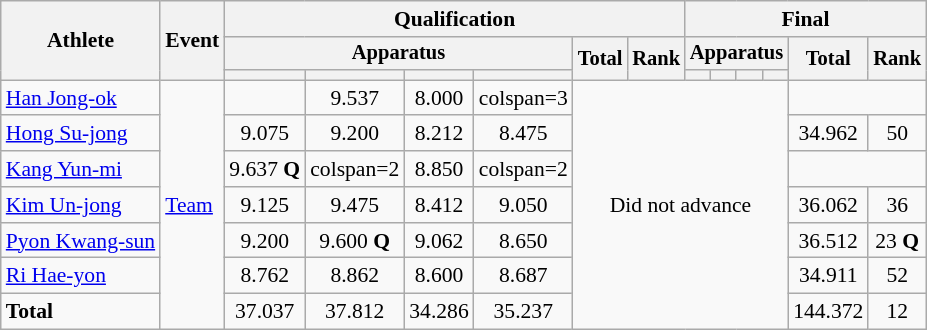<table class="wikitable" style="font-size:90%">
<tr>
<th rowspan=3>Athlete</th>
<th rowspan=3>Event</th>
<th colspan=6>Qualification</th>
<th colspan=6>Final</th>
</tr>
<tr style="font-size:95%">
<th colspan=4>Apparatus</th>
<th rowspan=2>Total</th>
<th rowspan=2>Rank</th>
<th colspan=4>Apparatus</th>
<th rowspan=2>Total</th>
<th rowspan=2>Rank</th>
</tr>
<tr style="font-size:95%">
<th></th>
<th></th>
<th></th>
<th></th>
<th></th>
<th></th>
<th></th>
<th></th>
</tr>
<tr align=center>
<td align=left><a href='#'>Han Jong-ok</a></td>
<td align=left rowspan=7><a href='#'>Team</a></td>
<td></td>
<td>9.537</td>
<td>8.000</td>
<td>colspan=3 </td>
<td colspan=6 rowspan=7>Did not advance</td>
</tr>
<tr align=center>
<td align=left><a href='#'>Hong Su-jong</a></td>
<td>9.075</td>
<td>9.200</td>
<td>8.212</td>
<td>8.475</td>
<td>34.962</td>
<td>50</td>
</tr>
<tr align=center>
<td align=left><a href='#'>Kang Yun-mi</a></td>
<td>9.637 <strong>Q</strong></td>
<td>colspan=2 </td>
<td>8.850</td>
<td>colspan=2 </td>
</tr>
<tr align=center>
<td align=left><a href='#'>Kim Un-jong</a></td>
<td>9.125</td>
<td>9.475</td>
<td>8.412</td>
<td>9.050</td>
<td>36.062</td>
<td>36</td>
</tr>
<tr align=center>
<td align=left><a href='#'>Pyon Kwang-sun</a></td>
<td>9.200</td>
<td>9.600 <strong>Q</strong></td>
<td>9.062</td>
<td>8.650</td>
<td>36.512</td>
<td>23 <strong>Q</strong></td>
</tr>
<tr align=center>
<td align=left><a href='#'>Ri Hae-yon</a></td>
<td>8.762</td>
<td>8.862</td>
<td>8.600</td>
<td>8.687</td>
<td>34.911</td>
<td>52</td>
</tr>
<tr align=center>
<td align=left><strong>Total</strong></td>
<td>37.037</td>
<td>37.812</td>
<td>34.286</td>
<td>35.237</td>
<td>144.372</td>
<td>12</td>
</tr>
</table>
